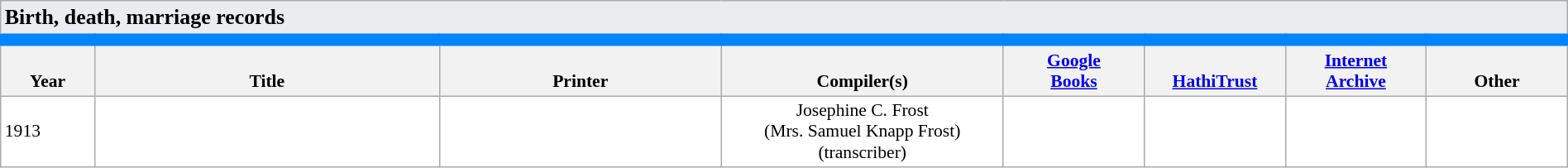<table class="wikitable collapsible sortable static-row-numbers" cellpadding="1" style="color: black; background-color: #FFFFFF; font-size: 90%; width:100%">
<tr class="static-row-header" style="text-align:center;vertical-align:bottom;">
<th style="text-align:left; background:#eaecf0; border-style: solid; border-width: 0px 0px 0px 0px;" colspan=8><big><strong>Birth, death, marriage records</strong></big></th>
</tr>
<tr class="static-row-header" style="text-align:center;vertical-align:bottom;border-style: solid; border-color: #0085ff; border-width: 10px 0px 0px 0px;">
<th>Year</th>
<th>Title</th>
<th>Printer</th>
<th>Compiler(s)</th>
<th><a href='#'>Google<br>Books</a></th>
<th><a href='#'>HathiTrust</a></th>
<th><a href='#'>Internet<br>Archive</a></th>
<th>Other</th>
</tr>
<tr>
<td width="6%">1913</td>
<td width="22%" data-sort-value="atlas 1913"></td>
<td style="text-align:center" width="18%"></td>
<td style="text-align:center" width="18%" data-sort-value="frost 1913">Josephine C. Frost<br> (Mrs. Samuel Knapp Frost)<br>(transcriber)</td>
<td style="text-align:center" width="9%"></td>
<td style="text-align:center" width="9%" data-sort-value="library of congress 1913"></td>
<td style="text-align:center" width="9%" data-sort-value="library of congress 1913"></td>
<td style="text-align:center" width="9%"></td>
</tr>
</table>
